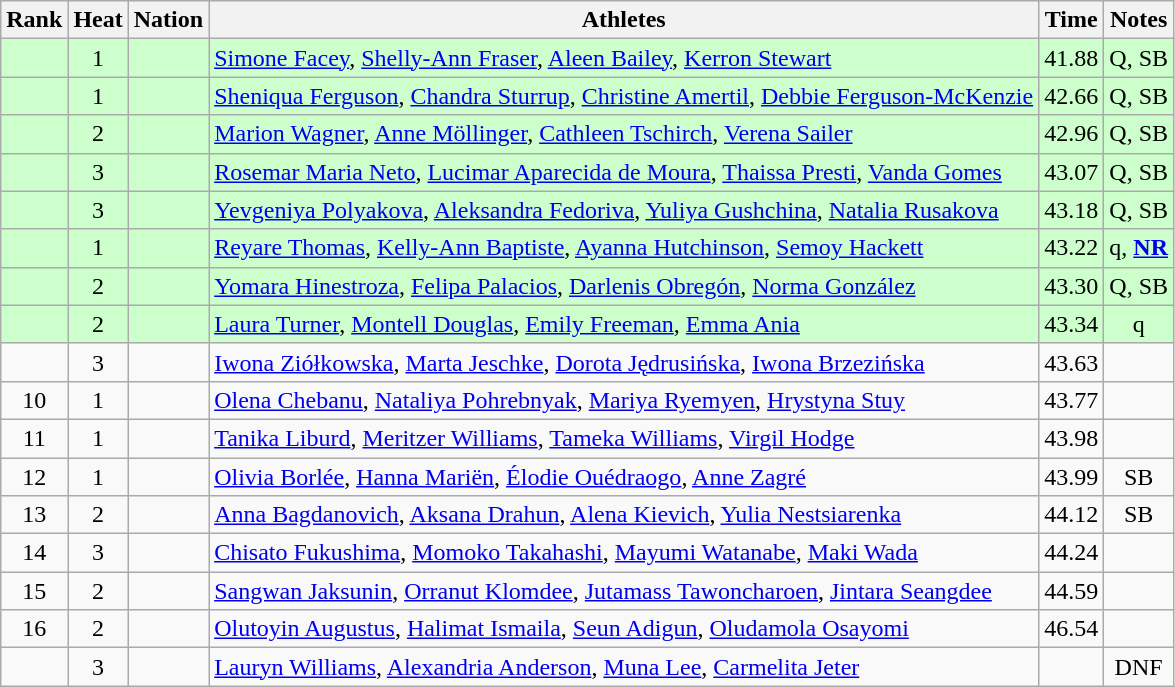<table class="wikitable sortable" style="text-align:center">
<tr>
<th>Rank</th>
<th>Heat</th>
<th>Nation</th>
<th>Athletes</th>
<th>Time</th>
<th>Notes</th>
</tr>
<tr bgcolor=ccffcc>
<td></td>
<td>1</td>
<td align=left></td>
<td align=left><a href='#'>Simone Facey</a>, <a href='#'>Shelly-Ann Fraser</a>, <a href='#'>Aleen Bailey</a>, <a href='#'>Kerron Stewart</a></td>
<td>41.88</td>
<td>Q, SB</td>
</tr>
<tr bgcolor=ccffcc>
<td></td>
<td>1</td>
<td align=left></td>
<td align=left><a href='#'>Sheniqua Ferguson</a>, <a href='#'>Chandra Sturrup</a>, <a href='#'>Christine Amertil</a>, <a href='#'>Debbie Ferguson-McKenzie</a></td>
<td>42.66</td>
<td>Q, SB</td>
</tr>
<tr bgcolor=ccffcc>
<td></td>
<td>2</td>
<td align=left></td>
<td align=left><a href='#'>Marion Wagner</a>, <a href='#'>Anne Möllinger</a>, <a href='#'>Cathleen Tschirch</a>, <a href='#'>Verena Sailer</a></td>
<td>42.96</td>
<td>Q, SB</td>
</tr>
<tr bgcolor=ccffcc>
<td></td>
<td>3</td>
<td align=left></td>
<td align=left><a href='#'>Rosemar Maria Neto</a>, <a href='#'>Lucimar Aparecida de Moura</a>, <a href='#'>Thaissa Presti</a>, <a href='#'>Vanda Gomes</a></td>
<td>43.07</td>
<td>Q, SB</td>
</tr>
<tr bgcolor=ccffcc>
<td></td>
<td>3</td>
<td align=left></td>
<td align=left><a href='#'>Yevgeniya Polyakova</a>, <a href='#'>Aleksandra Fedoriva</a>, <a href='#'>Yuliya Gushchina</a>, <a href='#'>Natalia Rusakova</a></td>
<td>43.18</td>
<td>Q, SB</td>
</tr>
<tr bgcolor=ccffcc>
<td></td>
<td>1</td>
<td align=left></td>
<td align=left><a href='#'>Reyare Thomas</a>, <a href='#'>Kelly-Ann Baptiste</a>, <a href='#'>Ayanna Hutchinson</a>, <a href='#'>Semoy Hackett</a></td>
<td>43.22</td>
<td>q, <strong><a href='#'>NR</a></strong></td>
</tr>
<tr bgcolor=ccffcc>
<td></td>
<td>2</td>
<td align=left></td>
<td align=left><a href='#'>Yomara Hinestroza</a>, <a href='#'>Felipa Palacios</a>, <a href='#'>Darlenis Obregón</a>, <a href='#'>Norma González</a></td>
<td>43.30</td>
<td>Q, SB</td>
</tr>
<tr bgcolor=ccffcc>
<td></td>
<td>2</td>
<td align=left></td>
<td align=left><a href='#'>Laura Turner</a>, <a href='#'>Montell Douglas</a>, <a href='#'>Emily Freeman</a>, <a href='#'>Emma Ania</a></td>
<td>43.34</td>
<td>q</td>
</tr>
<tr>
<td></td>
<td>3</td>
<td align=left></td>
<td align=left><a href='#'>Iwona Ziółkowska</a>, <a href='#'>Marta Jeschke</a>, <a href='#'>Dorota Jędrusińska</a>, <a href='#'>Iwona Brzezińska</a></td>
<td>43.63</td>
<td></td>
</tr>
<tr>
<td>10</td>
<td>1</td>
<td align=left></td>
<td align=left><a href='#'>Olena Chebanu</a>, <a href='#'>Nataliya Pohrebnyak</a>, <a href='#'>Mariya Ryemyen</a>, <a href='#'>Hrystyna Stuy</a></td>
<td>43.77</td>
<td></td>
</tr>
<tr>
<td>11</td>
<td>1</td>
<td align=left></td>
<td align=left><a href='#'>Tanika Liburd</a>, <a href='#'>Meritzer Williams</a>, <a href='#'>Tameka Williams</a>, <a href='#'>Virgil Hodge</a></td>
<td>43.98</td>
<td></td>
</tr>
<tr>
<td>12</td>
<td>1</td>
<td align=left></td>
<td align=left><a href='#'>Olivia Borlée</a>, <a href='#'>Hanna Mariën</a>, <a href='#'>Élodie Ouédraogo</a>, <a href='#'>Anne Zagré</a></td>
<td>43.99</td>
<td>SB</td>
</tr>
<tr>
<td>13</td>
<td>2</td>
<td align=left></td>
<td align=left><a href='#'>Anna Bagdanovich</a>, <a href='#'>Aksana Drahun</a>, <a href='#'>Alena Kievich</a>, <a href='#'>Yulia Nestsiarenka</a></td>
<td>44.12</td>
<td>SB</td>
</tr>
<tr>
<td>14</td>
<td>3</td>
<td align=left></td>
<td align=left><a href='#'>Chisato Fukushima</a>, <a href='#'>Momoko Takahashi</a>, <a href='#'>Mayumi Watanabe</a>, <a href='#'>Maki Wada</a></td>
<td>44.24</td>
<td></td>
</tr>
<tr>
<td>15</td>
<td>2</td>
<td align=left></td>
<td align=left><a href='#'>Sangwan Jaksunin</a>, <a href='#'>Orranut Klomdee</a>, <a href='#'>Jutamass Tawoncharoen</a>, <a href='#'>Jintara Seangdee</a></td>
<td>44.59</td>
<td></td>
</tr>
<tr>
<td>16</td>
<td>2</td>
<td align=left></td>
<td align=left><a href='#'>Olutoyin Augustus</a>, <a href='#'>Halimat Ismaila</a>, <a href='#'>Seun Adigun</a>, <a href='#'>Oludamola Osayomi</a></td>
<td>46.54</td>
<td></td>
</tr>
<tr>
<td></td>
<td>3</td>
<td align=left></td>
<td align=left><a href='#'>Lauryn Williams</a>, <a href='#'>Alexandria Anderson</a>, <a href='#'>Muna Lee</a>, <a href='#'>Carmelita Jeter</a></td>
<td></td>
<td>DNF</td>
</tr>
</table>
